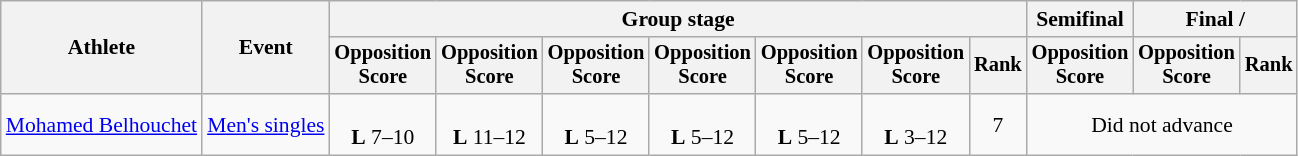<table class=wikitable style="font-size:90%">
<tr>
<th rowspan=2>Athlete</th>
<th rowspan=2>Event</th>
<th colspan=7>Group stage</th>
<th>Semifinal</th>
<th colspan=2>Final / </th>
</tr>
<tr style="font-size:95%">
<th>Opposition<br>Score</th>
<th>Opposition<br>Score</th>
<th>Opposition<br>Score</th>
<th>Opposition<br>Score</th>
<th>Opposition<br>Score</th>
<th>Opposition<br>Score</th>
<th>Rank</th>
<th>Opposition<br>Score</th>
<th>Opposition<br>Score</th>
<th>Rank</th>
</tr>
<tr align=center>
<td align=left><a href='#'>Mohamed Belhouchet</a></td>
<td align=left><a href='#'>Men's singles</a></td>
<td><br><strong>L</strong> 7–10</td>
<td><br><strong>L</strong> 11–12</td>
<td><br><strong>L</strong> 5–12</td>
<td><br><strong>L</strong> 5–12</td>
<td><br><strong>L</strong> 5–12</td>
<td><br><strong>L</strong> 3–12</td>
<td>7</td>
<td colspan="3">Did not advance</td>
</tr>
</table>
